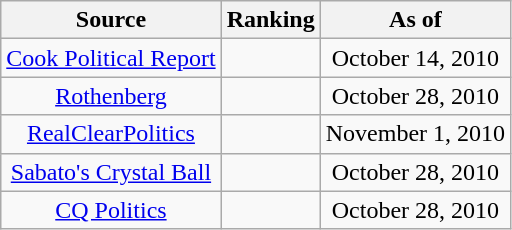<table class="wikitable" style="text-align:center">
<tr>
<th>Source</th>
<th>Ranking</th>
<th>As of</th>
</tr>
<tr>
<td><a href='#'>Cook Political Report</a></td>
<td></td>
<td>October 14, 2010</td>
</tr>
<tr>
<td><a href='#'>Rothenberg</a></td>
<td></td>
<td>October 28, 2010</td>
</tr>
<tr>
<td><a href='#'>RealClearPolitics</a></td>
<td></td>
<td>November 1, 2010</td>
</tr>
<tr>
<td><a href='#'>Sabato's Crystal Ball</a></td>
<td></td>
<td>October 28, 2010</td>
</tr>
<tr>
<td><a href='#'>CQ Politics</a></td>
<td></td>
<td>October 28, 2010</td>
</tr>
</table>
